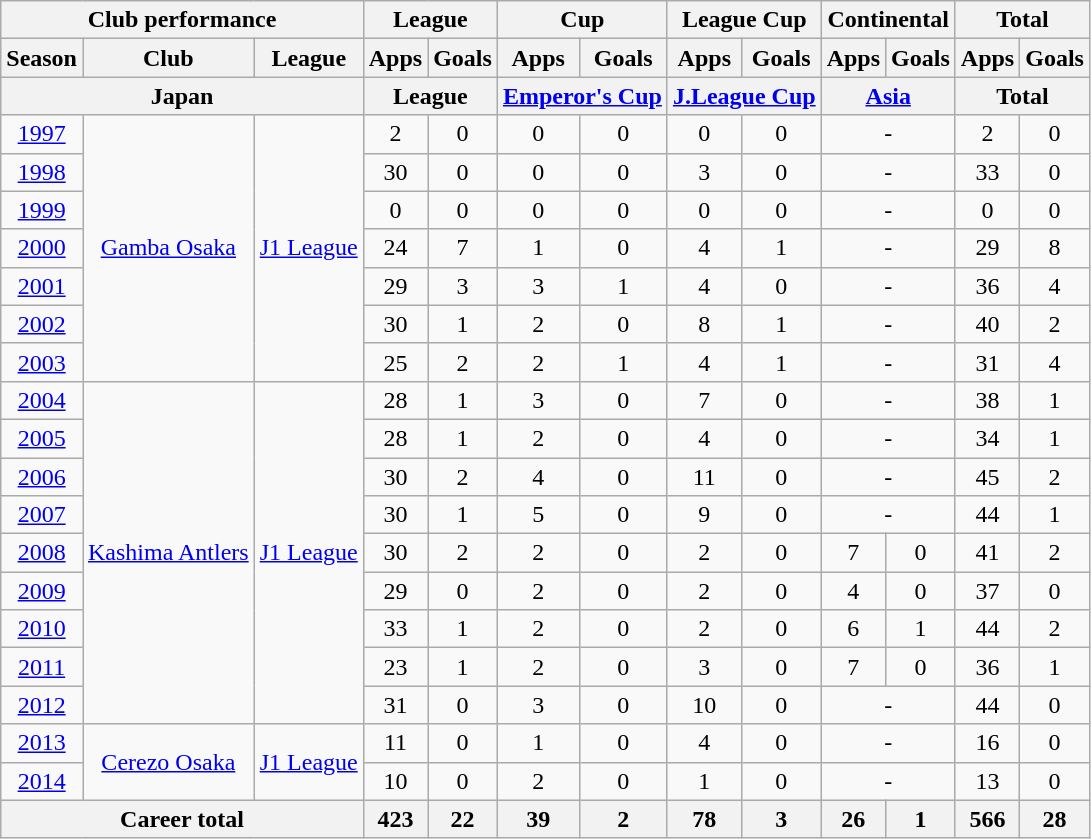<table class="wikitable" style="text-align:center">
<tr>
<th colspan=3>Club performance</th>
<th colspan=2>League</th>
<th colspan=2>Cup</th>
<th colspan=2>League Cup</th>
<th colspan=2>Continental</th>
<th colspan=2>Total</th>
</tr>
<tr>
<th>Season</th>
<th>Club</th>
<th>League</th>
<th>Apps</th>
<th>Goals</th>
<th>Apps</th>
<th>Goals</th>
<th>Apps</th>
<th>Goals</th>
<th>Apps</th>
<th>Goals</th>
<th>Apps</th>
<th>Goals</th>
</tr>
<tr>
<th colspan=3>Japan</th>
<th colspan=2>League</th>
<th colspan=2><a href='#'>Emperor's Cup</a></th>
<th colspan=2><a href='#'>J.League Cup</a></th>
<th colspan=2><a href='#'>Asia</a></th>
<th colspan=2>Total</th>
</tr>
<tr>
<td><a href='#'>1997</a></td>
<td rowspan="7"><a href='#'>Gamba Osaka</a></td>
<td rowspan="7"><a href='#'>J1 League</a></td>
<td>2</td>
<td>0</td>
<td>0</td>
<td>0</td>
<td>0</td>
<td>0</td>
<td colspan="2">-</td>
<td>2</td>
<td>0</td>
</tr>
<tr>
<td><a href='#'>1998</a></td>
<td>30</td>
<td>0</td>
<td>0</td>
<td>0</td>
<td>3</td>
<td>0</td>
<td colspan="2">-</td>
<td>33</td>
<td>0</td>
</tr>
<tr>
<td><a href='#'>1999</a></td>
<td>0</td>
<td>0</td>
<td>0</td>
<td>0</td>
<td>0</td>
<td>0</td>
<td colspan="2">-</td>
<td>0</td>
<td>0</td>
</tr>
<tr>
<td><a href='#'>2000</a></td>
<td>24</td>
<td>7</td>
<td>1</td>
<td>0</td>
<td>4</td>
<td>1</td>
<td colspan="2">-</td>
<td>29</td>
<td>8</td>
</tr>
<tr>
<td><a href='#'>2001</a></td>
<td>29</td>
<td>3</td>
<td>3</td>
<td>1</td>
<td>4</td>
<td>0</td>
<td colspan="2">-</td>
<td>36</td>
<td>4</td>
</tr>
<tr>
<td><a href='#'>2002</a></td>
<td>30</td>
<td>1</td>
<td>2</td>
<td>0</td>
<td>8</td>
<td>1</td>
<td colspan="2">-</td>
<td>40</td>
<td>2</td>
</tr>
<tr>
<td><a href='#'>2003</a></td>
<td>25</td>
<td>2</td>
<td>2</td>
<td>1</td>
<td>4</td>
<td>1</td>
<td colspan="2">-</td>
<td>31</td>
<td>4</td>
</tr>
<tr>
<td><a href='#'>2004</a></td>
<td rowspan="9"><a href='#'>Kashima Antlers</a></td>
<td rowspan="9"><a href='#'>J1 League</a></td>
<td>28</td>
<td>1</td>
<td>3</td>
<td>0</td>
<td>7</td>
<td>0</td>
<td colspan="2">-</td>
<td>38</td>
<td>1</td>
</tr>
<tr>
<td><a href='#'>2005</a></td>
<td>28</td>
<td>1</td>
<td>2</td>
<td>0</td>
<td>4</td>
<td>0</td>
<td colspan="2">-</td>
<td>34</td>
<td>1</td>
</tr>
<tr>
<td><a href='#'>2006</a></td>
<td>30</td>
<td>2</td>
<td>4</td>
<td>0</td>
<td>11</td>
<td>0</td>
<td colspan="2">-</td>
<td>45</td>
<td>2</td>
</tr>
<tr>
<td><a href='#'>2007</a></td>
<td>30</td>
<td>1</td>
<td>5</td>
<td>0</td>
<td>9</td>
<td>0</td>
<td colspan="2">-</td>
<td>44</td>
<td>1</td>
</tr>
<tr>
<td><a href='#'>2008</a></td>
<td>30</td>
<td>2</td>
<td>2</td>
<td>0</td>
<td>2</td>
<td>0</td>
<td>7</td>
<td>0</td>
<td>41</td>
<td>2</td>
</tr>
<tr>
<td><a href='#'>2009</a></td>
<td>29</td>
<td>0</td>
<td>2</td>
<td>0</td>
<td>2</td>
<td>0</td>
<td>4</td>
<td>0</td>
<td>37</td>
<td>0</td>
</tr>
<tr>
<td><a href='#'>2010</a></td>
<td>33</td>
<td>1</td>
<td>2</td>
<td>0</td>
<td>2</td>
<td>0</td>
<td>6</td>
<td>1</td>
<td>44</td>
<td>2</td>
</tr>
<tr>
<td><a href='#'>2011</a></td>
<td>23</td>
<td>1</td>
<td>2</td>
<td>0</td>
<td>3</td>
<td>0</td>
<td>7</td>
<td>0</td>
<td>36</td>
<td>1</td>
</tr>
<tr>
<td><a href='#'>2012</a></td>
<td>31</td>
<td>0</td>
<td>3</td>
<td>0</td>
<td>10</td>
<td>0</td>
<td colspan="2">-</td>
<td>44</td>
<td>0</td>
</tr>
<tr>
<td><a href='#'>2013</a></td>
<td rowspan="2"><a href='#'>Cerezo Osaka</a></td>
<td rowspan="2"><a href='#'>J1 League</a></td>
<td>11</td>
<td>0</td>
<td>1</td>
<td>0</td>
<td>4</td>
<td>0</td>
<td colspan="2">-</td>
<td>16</td>
<td>0</td>
</tr>
<tr>
<td><a href='#'>2014</a></td>
<td>10</td>
<td>0</td>
<td>2</td>
<td>0</td>
<td>1</td>
<td>0</td>
<td colspan="2">-</td>
<td>13</td>
<td>0</td>
</tr>
<tr>
<th colspan=3>Career total</th>
<th>423</th>
<th>22</th>
<th>39</th>
<th>2</th>
<th>78</th>
<th>3</th>
<th>26</th>
<th>1</th>
<th>566</th>
<th>28</th>
</tr>
</table>
